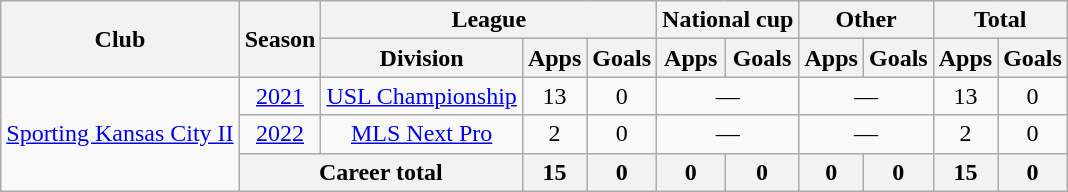<table class=wikitable style=text-align:center>
<tr>
<th rowspan=2>Club</th>
<th rowspan=2>Season</th>
<th colspan=3>League</th>
<th colspan=2>National cup</th>
<th colspan=2>Other</th>
<th colspan=2>Total</th>
</tr>
<tr>
<th>Division</th>
<th>Apps</th>
<th>Goals</th>
<th>Apps</th>
<th>Goals</th>
<th>Apps</th>
<th>Goals</th>
<th>Apps</th>
<th>Goals</th>
</tr>
<tr>
<td rowspan=3><a href='#'>Sporting Kansas City II</a></td>
<td><a href='#'>2021</a></td>
<td><a href='#'>USL Championship</a></td>
<td>13</td>
<td>0</td>
<td colspan=2>—</td>
<td colspan=2>—</td>
<td>13</td>
<td>0</td>
</tr>
<tr>
<td><a href='#'>2022</a></td>
<td><a href='#'>MLS Next Pro</a></td>
<td>2</td>
<td>0</td>
<td colspan=2>—</td>
<td colspan=2>—</td>
<td>2</td>
<td>0</td>
</tr>
<tr>
<th colspan=2>Career total</th>
<th>15</th>
<th>0</th>
<th>0</th>
<th>0</th>
<th>0</th>
<th>0</th>
<th>15</th>
<th>0</th>
</tr>
</table>
